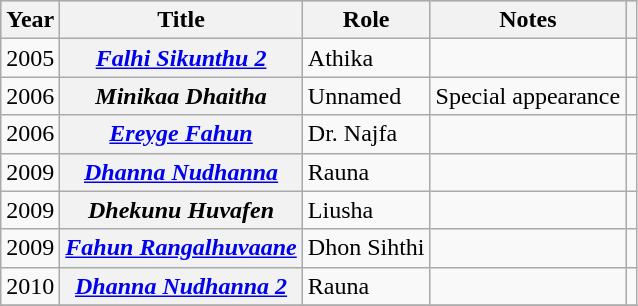<table class="wikitable sortable plainrowheaders">
<tr style="background:#ccc; text-align:center;">
<th scope="col">Year</th>
<th scope="col">Title</th>
<th scope="col">Role</th>
<th scope="col">Notes</th>
<th scope="col" class="unsortable"></th>
</tr>
<tr>
<td>2005</td>
<th scope="row"><em><a href='#'>Falhi Sikunthu 2</a></em></th>
<td>Athika</td>
<td></td>
<td style="text-align: center;"></td>
</tr>
<tr>
<td>2006</td>
<th scope="row"><em>Minikaa Dhaitha</em></th>
<td>Unnamed</td>
<td>Special appearance</td>
<td style="text-align: center;"></td>
</tr>
<tr>
<td>2006</td>
<th scope="row"><em><a href='#'>Ereyge Fahun</a></em></th>
<td>Dr. Najfa</td>
<td></td>
<td></td>
</tr>
<tr>
<td>2009</td>
<th scope="row"><em><a href='#'>Dhanna Nudhanna</a></em></th>
<td>Rauna</td>
<td></td>
<td style="text-align: center;"></td>
</tr>
<tr>
<td>2009</td>
<th scope="row"><em>Dhekunu Huvafen</em></th>
<td>Liusha</td>
<td></td>
<td style="text-align: center;"></td>
</tr>
<tr>
<td>2009</td>
<th scope="row"><em><a href='#'>Fahun Rangalhuvaane</a></em></th>
<td>Dhon Sihthi</td>
<td></td>
<td style="text-align: center;"></td>
</tr>
<tr>
<td>2010</td>
<th scope="row"><em><a href='#'>Dhanna Nudhanna 2</a></em></th>
<td>Rauna</td>
<td></td>
<td style="text-align: center;"></td>
</tr>
<tr>
</tr>
</table>
